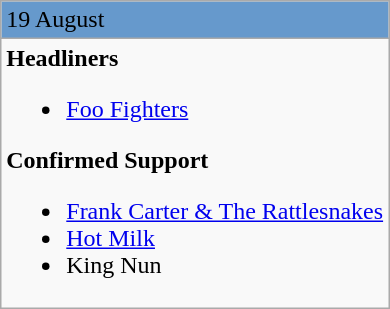<table class="wikitable">
<tr style="background:#6699CC;">
<td align="left">19 August</td>
</tr>
<tr valign="top">
<td><strong>Headliners</strong><br><ul><li><a href='#'>Foo Fighters</a></li></ul><strong>Confirmed Support</strong><ul><li><a href='#'>Frank Carter & The Rattlesnakes</a></li><li><a href='#'>Hot Milk</a></li><li>King Nun</li></ul></td>
</tr>
</table>
